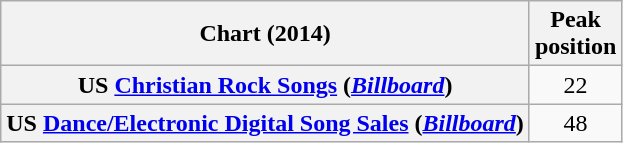<table class="wikitable sortable plainrowheaders" style="text-align:center">
<tr>
<th scope="col">Chart (2014)</th>
<th scope="col">Peak<br> position</th>
</tr>
<tr>
<th scope="row">US <a href='#'>Christian Rock Songs</a> (<em><a href='#'>Billboard</a></em>)</th>
<td>22</td>
</tr>
<tr>
<th scope="row">US <a href='#'>Dance/Electronic Digital Song Sales</a> (<a href='#'><em>Billboard</em></a>)</th>
<td>48</td>
</tr>
</table>
